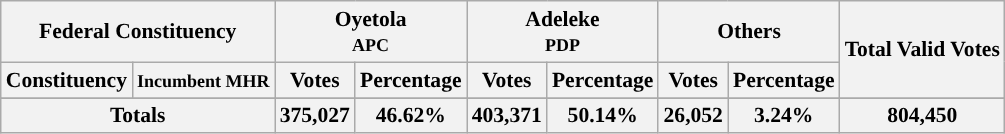<table class="wikitable sortable" style=" font-size: 90%">
<tr>
<th colspan="2">Federal Constituency</th>
<th colspan="2">Oyetola<br><small>APC</small></th>
<th colspan="2">Adeleke<br><small>PDP</small></th>
<th colspan="2">Others</th>
<th rowspan="2">Total Valid Votes</th>
</tr>
<tr>
<th>Constituency</th>
<th><small>Incumbent MHR</small></th>
<th>Votes</th>
<th>Percentage</th>
<th>Votes</th>
<th>Percentage</th>
<th>Votes</th>
<th>Percentage</th>
</tr>
<tr>
</tr>
<tr style="background-color:#">
</tr>
<tr>
</tr>
<tr style="background-color:#">
</tr>
<tr>
</tr>
<tr style="background-color:#">
</tr>
<tr>
</tr>
<tr style="background-color:#">
</tr>
<tr>
</tr>
<tr style="background-color:#">
</tr>
<tr>
</tr>
<tr style="background-color:#">
</tr>
<tr>
</tr>
<tr style="background-color:#">
</tr>
<tr>
</tr>
<tr style="background-color:#">
</tr>
<tr>
</tr>
<tr style="background-color:#">
</tr>
<tr>
<th colspan=2>Totals</th>
<th>375,027</th>
<th>46.62%</th>
<th>403,371</th>
<th>50.14%</th>
<th>26,052</th>
<th>3.24%</th>
<th>804,450</th>
</tr>
</table>
